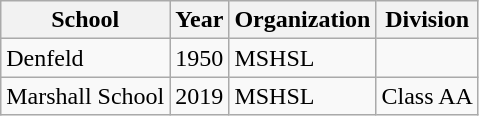<table class="wikitable">
<tr>
<th>School</th>
<th>Year</th>
<th>Organization</th>
<th>Division</th>
</tr>
<tr>
<td>Denfeld</td>
<td>1950</td>
<td>MSHSL</td>
<td></td>
</tr>
<tr>
<td>Marshall School</td>
<td>2019</td>
<td>MSHSL</td>
<td>Class AA</td>
</tr>
</table>
